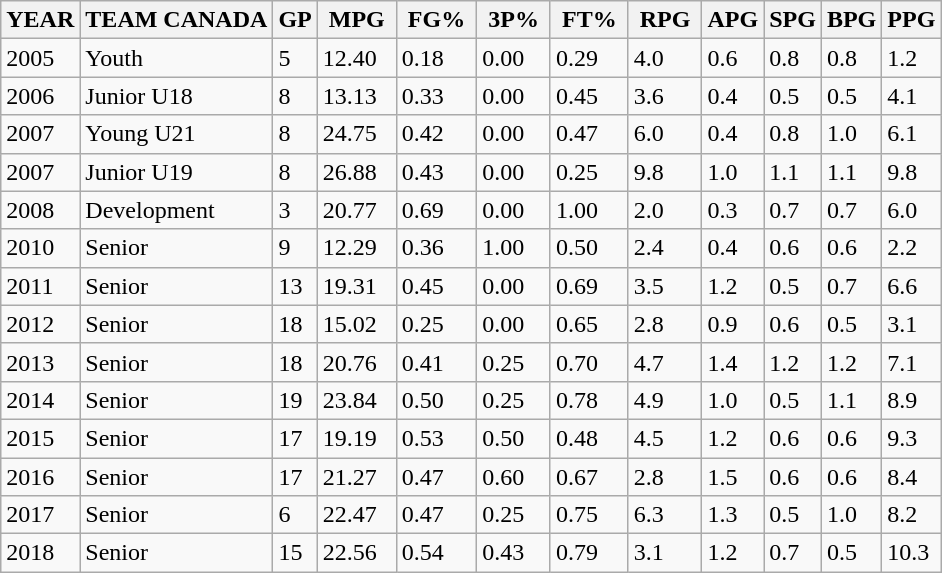<table class="wikitable sortable">
<tr>
<th>YEAR</th>
<th>TEAM CANADA</th>
<th>GP</th>
<th> MPG </th>
<th> FG% </th>
<th> 3P% </th>
<th> FT% </th>
<th> RPG </th>
<th>APG</th>
<th>SPG</th>
<th>BPG</th>
<th>PPG</th>
</tr>
<tr>
<td>2005</td>
<td>Youth</td>
<td>5</td>
<td>12.40</td>
<td>0.18</td>
<td>0.00</td>
<td>0.29</td>
<td>4.0</td>
<td>0.6</td>
<td>0.8</td>
<td>0.8</td>
<td>1.2</td>
</tr>
<tr>
<td>2006</td>
<td>Junior U18</td>
<td>8</td>
<td>13.13</td>
<td>0.33</td>
<td>0.00</td>
<td>0.45</td>
<td>3.6</td>
<td>0.4</td>
<td>0.5</td>
<td>0.5</td>
<td>4.1</td>
</tr>
<tr>
<td>2007</td>
<td>Young U21</td>
<td>8</td>
<td>24.75</td>
<td>0.42</td>
<td>0.00</td>
<td>0.47</td>
<td>6.0</td>
<td>0.4</td>
<td>0.8</td>
<td>1.0</td>
<td>6.1</td>
</tr>
<tr>
<td>2007</td>
<td>Junior U19</td>
<td>8</td>
<td>26.88</td>
<td>0.43</td>
<td>0.00</td>
<td>0.25</td>
<td>9.8</td>
<td>1.0</td>
<td>1.1</td>
<td>1.1</td>
<td>9.8</td>
</tr>
<tr>
<td>2008</td>
<td>Development</td>
<td>3</td>
<td>20.77</td>
<td>0.69</td>
<td>0.00</td>
<td>1.00</td>
<td>2.0</td>
<td>0.3</td>
<td>0.7</td>
<td>0.7</td>
<td>6.0</td>
</tr>
<tr>
<td>2010</td>
<td>Senior</td>
<td>9</td>
<td>12.29</td>
<td>0.36</td>
<td>1.00</td>
<td>0.50</td>
<td>2.4</td>
<td>0.4</td>
<td>0.6</td>
<td>0.6</td>
<td>2.2</td>
</tr>
<tr>
<td>2011</td>
<td>Senior</td>
<td>13</td>
<td>19.31</td>
<td>0.45</td>
<td>0.00</td>
<td>0.69</td>
<td>3.5</td>
<td>1.2</td>
<td>0.5</td>
<td>0.7</td>
<td>6.6</td>
</tr>
<tr>
<td>2012</td>
<td>Senior</td>
<td>18</td>
<td>15.02</td>
<td>0.25</td>
<td>0.00</td>
<td>0.65</td>
<td>2.8</td>
<td>0.9</td>
<td>0.6</td>
<td>0.5</td>
<td>3.1</td>
</tr>
<tr>
<td>2013</td>
<td>Senior</td>
<td>18</td>
<td>20.76</td>
<td>0.41</td>
<td>0.25</td>
<td>0.70</td>
<td>4.7</td>
<td>1.4</td>
<td>1.2</td>
<td>1.2</td>
<td>7.1</td>
</tr>
<tr>
<td>2014</td>
<td>Senior</td>
<td>19</td>
<td>23.84</td>
<td>0.50</td>
<td>0.25</td>
<td>0.78</td>
<td>4.9</td>
<td>1.0</td>
<td>0.5</td>
<td>1.1</td>
<td>8.9</td>
</tr>
<tr>
<td>2015</td>
<td>Senior</td>
<td>17</td>
<td>19.19</td>
<td>0.53</td>
<td>0.50</td>
<td>0.48</td>
<td>4.5</td>
<td>1.2</td>
<td>0.6</td>
<td>0.6</td>
<td>9.3</td>
</tr>
<tr>
<td>2016</td>
<td>Senior</td>
<td>17</td>
<td>21.27</td>
<td>0.47</td>
<td>0.60</td>
<td>0.67</td>
<td>2.8</td>
<td>1.5</td>
<td>0.6</td>
<td>0.6</td>
<td>8.4</td>
</tr>
<tr>
<td>2017</td>
<td>Senior</td>
<td>6</td>
<td>22.47</td>
<td>0.47</td>
<td>0.25</td>
<td>0.75</td>
<td>6.3</td>
<td>1.3</td>
<td>0.5</td>
<td>1.0</td>
<td>8.2</td>
</tr>
<tr>
<td>2018</td>
<td>Senior</td>
<td>15</td>
<td>22.56</td>
<td>0.54</td>
<td>0.43</td>
<td>0.79</td>
<td>3.1</td>
<td>1.2</td>
<td>0.7</td>
<td>0.5</td>
<td>10.3</td>
</tr>
</table>
